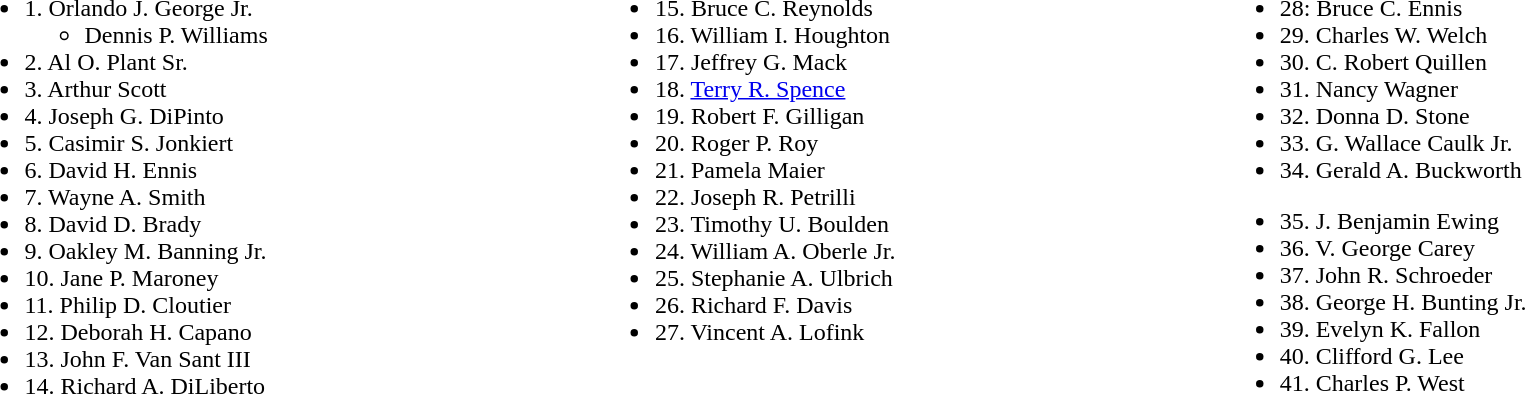<table width=100%>
<tr valign=top>
<td><br><ul><li>1. Orlando J. George Jr.<ul><li>Dennis P. Williams</li></ul></li><li>2. Al O. Plant Sr.</li><li>3. Arthur Scott</li><li>4. Joseph G. DiPinto</li><li>5. Casimir S. Jonkiert</li><li>6. David H. Ennis</li><li>7. Wayne A. Smith</li><li>8. David D. Brady</li><li>9. Oakley M. Banning Jr.</li><li>10. Jane P. Maroney</li><li>11. Philip D. Cloutier</li><li>12. Deborah H. Capano</li><li>13. John F. Van Sant III</li><li>14. Richard A. DiLiberto</li></ul></td>
<td><br><ul><li>15. Bruce C. Reynolds</li><li>16. William I. Houghton</li><li>17. Jeffrey G. Mack</li><li>18. <a href='#'>Terry R. Spence</a></li><li>19. Robert F. Gilligan</li><li>20. Roger P. Roy</li><li>21. Pamela Maier</li><li>22. Joseph R. Petrilli</li><li>23. Timothy U. Boulden</li><li>24. William A. Oberle Jr.</li><li>25. Stephanie A. Ulbrich</li><li>26. Richard F. Davis</li><li>27. Vincent A. Lofink</li></ul></td>
<td><br><ul><li>28: Bruce C. Ennis</li><li>29. Charles W. Welch</li><li>30. C. Robert Quillen</li><li>31. Nancy Wagner</li><li>32. Donna D. Stone</li><li>33. G. Wallace Caulk Jr.</li><li>34. Gerald A. Buckworth</li></ul><ul><li>35. J. Benjamin Ewing</li><li>36. V. George Carey</li><li>37. John R. Schroeder</li><li>38. George H. Bunting Jr.</li><li>39. Evelyn K. Fallon</li><li>40. Clifford G. Lee</li><li>41. Charles P. West</li></ul></td>
</tr>
</table>
